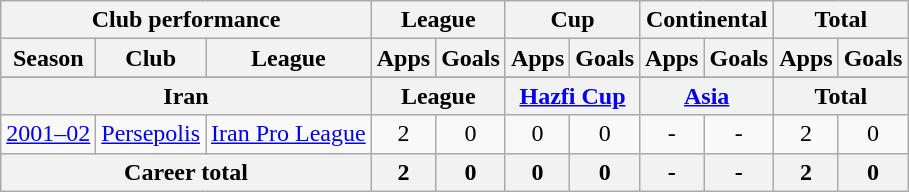<table class="wikitable" style="text-align:center">
<tr>
<th colspan=3>Club performance</th>
<th colspan=2>League</th>
<th colspan=2>Cup</th>
<th colspan=2>Continental</th>
<th colspan=2>Total</th>
</tr>
<tr>
<th>Season</th>
<th>Club</th>
<th>League</th>
<th>Apps</th>
<th>Goals</th>
<th>Apps</th>
<th>Goals</th>
<th>Apps</th>
<th>Goals</th>
<th>Apps</th>
<th>Goals</th>
</tr>
<tr>
</tr>
<tr>
<th colspan=3>Iran</th>
<th colspan=2>League</th>
<th colspan=2><a href='#'>Hazfi Cup</a></th>
<th colspan=2><a href='#'>Asia</a></th>
<th colspan=2>Total</th>
</tr>
<tr>
<td><a href='#'>2001–02</a></td>
<td><a href='#'>Persepolis</a></td>
<td><a href='#'>Iran Pro League</a></td>
<td>2</td>
<td>0</td>
<td>0</td>
<td>0</td>
<td>-</td>
<td>-</td>
<td>2</td>
<td>0</td>
</tr>
<tr>
<th colspan=3>Career total</th>
<th>2</th>
<th>0</th>
<th>0</th>
<th>0</th>
<th>-</th>
<th>-</th>
<th>2</th>
<th>0</th>
</tr>
</table>
